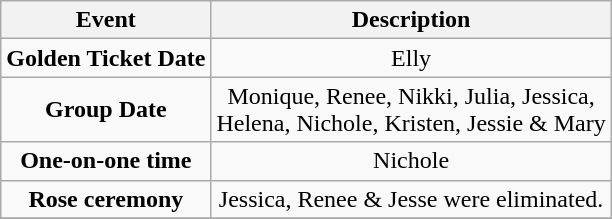<table class="wikitable sortable" style="text-align:center;">
<tr>
<th>Event</th>
<th>Description</th>
</tr>
<tr>
<td><strong>Golden Ticket Date</strong></td>
<td>Elly</td>
</tr>
<tr>
<td><strong>Group Date</strong></td>
<td>Monique, Renee, Nikki, Julia, Jessica,<br>Helena, Nichole, Kristen, Jessie & Mary</td>
</tr>
<tr>
<td><strong>One-on-one time</strong></td>
<td>Nichole</td>
</tr>
<tr>
<td><strong>Rose ceremony</strong></td>
<td>Jessica, Renee & Jesse were eliminated.</td>
</tr>
<tr>
</tr>
</table>
